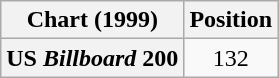<table class="wikitable plainrowheaders" style="text-align:center">
<tr>
<th scope="col">Chart (1999)</th>
<th scope="col">Position</th>
</tr>
<tr>
<th scope="row">US <em>Billboard</em> 200</th>
<td>132</td>
</tr>
</table>
